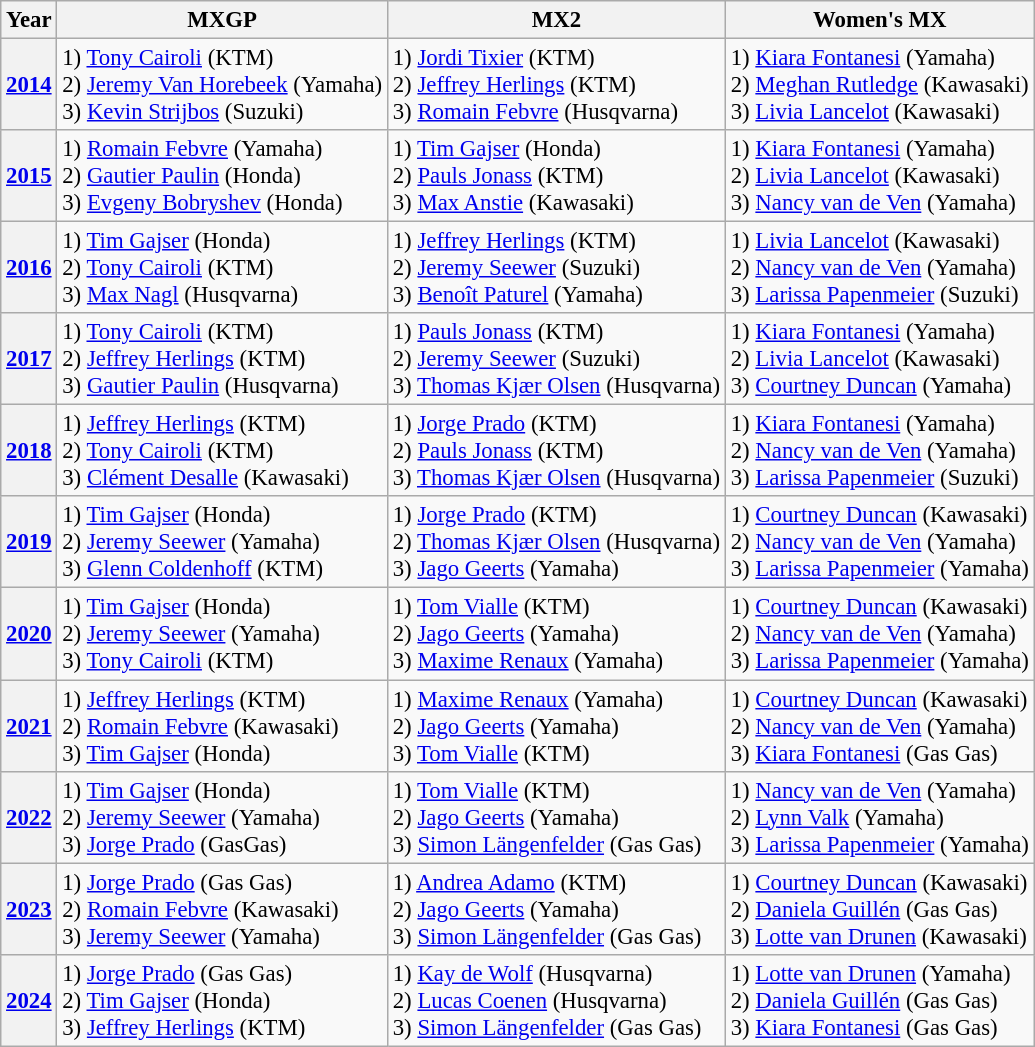<table class="wikitable" style="font-size: 95%;">
<tr>
<th>Year</th>
<th>MXGP</th>
<th>MX2</th>
<th>Women's MX</th>
</tr>
<tr>
<th align=center><a href='#'>2014</a></th>
<td>1)  <a href='#'>Tony Cairoli</a> (KTM)<br>2)  <a href='#'>Jeremy Van Horebeek</a> (Yamaha)<br>3)  <a href='#'>Kevin Strijbos</a> (Suzuki)</td>
<td>1)  <a href='#'>Jordi Tixier</a> (KTM)<br>2)  <a href='#'>Jeffrey Herlings</a> (KTM)<br>3)  <a href='#'>Romain Febvre</a> (Husqvarna)</td>
<td>1)  <a href='#'>Kiara Fontanesi</a> (Yamaha)<br>2)  <a href='#'>Meghan Rutledge</a> (Kawasaki)<br>3)  <a href='#'>Livia Lancelot</a> (Kawasaki)</td>
</tr>
<tr>
<th align=center><a href='#'>2015</a></th>
<td>1)  <a href='#'>Romain Febvre</a> (Yamaha)<br>2)  <a href='#'>Gautier Paulin</a> (Honda)<br>3)  <a href='#'>Evgeny Bobryshev</a> (Honda)</td>
<td>1)  <a href='#'>Tim Gajser</a> (Honda)<br>2)  <a href='#'>Pauls Jonass</a> (KTM)<br>3)  <a href='#'>Max Anstie</a> (Kawasaki)</td>
<td>1)  <a href='#'>Kiara Fontanesi</a> (Yamaha)<br>2)  <a href='#'>Livia Lancelot</a> (Kawasaki)<br>3)  <a href='#'>Nancy van de Ven</a> (Yamaha)</td>
</tr>
<tr>
<th align=center><a href='#'>2016</a></th>
<td>1)  <a href='#'>Tim Gajser</a> (Honda) <br>2)  <a href='#'>Tony Cairoli</a> (KTM) <br>3)  <a href='#'>Max Nagl</a> (Husqvarna)</td>
<td>1)  <a href='#'>Jeffrey Herlings</a> (KTM)<br>2)  <a href='#'>Jeremy Seewer</a> (Suzuki)  <br>3)  <a href='#'>Benoît Paturel</a> (Yamaha)</td>
<td>1)  <a href='#'>Livia Lancelot</a> (Kawasaki) <br>2)  <a href='#'>Nancy van de Ven</a> (Yamaha) <br>3)  <a href='#'>Larissa Papenmeier</a> (Suzuki)</td>
</tr>
<tr>
<th align=center><a href='#'>2017</a></th>
<td>1)  <a href='#'>Tony Cairoli</a> (KTM) <br>2)  <a href='#'>Jeffrey Herlings</a> (KTM) <br>3)  <a href='#'>Gautier Paulin</a> (Husqvarna)</td>
<td>1)  <a href='#'>Pauls Jonass</a> (KTM) <br>2)  <a href='#'>Jeremy Seewer</a> (Suzuki) <br>3)  <a href='#'>Thomas Kjær Olsen</a> (Husqvarna)</td>
<td>1)  <a href='#'>Kiara Fontanesi</a> (Yamaha)<br>2)  <a href='#'>Livia Lancelot</a> (Kawasaki) <br>3)  <a href='#'>Courtney Duncan</a> (Yamaha)</td>
</tr>
<tr>
<th align=center><a href='#'>2018</a></th>
<td>1)  <a href='#'>Jeffrey Herlings</a> (KTM) <br>2)  <a href='#'>Tony Cairoli</a> (KTM) <br>3)  <a href='#'>Clément Desalle</a> (Kawasaki)</td>
<td>1)  <a href='#'>Jorge Prado</a> (KTM) <br>2)  <a href='#'>Pauls Jonass</a> (KTM) <br>3)  <a href='#'>Thomas Kjær Olsen</a> (Husqvarna)</td>
<td>1)  <a href='#'>Kiara Fontanesi</a> (Yamaha) <br>2)  <a href='#'>Nancy van de Ven</a> (Yamaha) <br>3)  <a href='#'>Larissa Papenmeier</a> (Suzuki)</td>
</tr>
<tr>
<th align=center><a href='#'>2019</a></th>
<td>1)  <a href='#'>Tim Gajser</a> (Honda) <br>2)  <a href='#'>Jeremy Seewer</a> (Yamaha) <br>3)  <a href='#'>Glenn Coldenhoff</a> (KTM)</td>
<td>1)  <a href='#'>Jorge Prado</a> (KTM) <br>2)  <a href='#'>Thomas Kjær Olsen</a> (Husqvarna) <br>3)  <a href='#'>Jago Geerts</a> (Yamaha)</td>
<td>1)  <a href='#'>Courtney Duncan</a> (Kawasaki) <br>2)  <a href='#'>Nancy van de Ven</a> (Yamaha)  <br>3)  <a href='#'>Larissa Papenmeier</a> (Yamaha)</td>
</tr>
<tr>
<th align=center><a href='#'>2020</a></th>
<td>1)  <a href='#'>Tim Gajser</a> (Honda) <br>2)  <a href='#'>Jeremy Seewer</a> (Yamaha) <br>3)  <a href='#'>Tony Cairoli</a> (KTM)</td>
<td>1)  <a href='#'>Tom Vialle</a> (KTM) <br> 2)  <a href='#'>Jago Geerts</a> (Yamaha)<br> 3)  <a href='#'>Maxime Renaux</a> (Yamaha)</td>
<td>1)  <a href='#'>Courtney Duncan</a> (Kawasaki) <br>2)  <a href='#'>Nancy van de Ven</a> (Yamaha)  <br>3)  <a href='#'>Larissa Papenmeier</a> (Yamaha)</td>
</tr>
<tr>
<th align=center><a href='#'>2021</a></th>
<td>1)   <a href='#'>Jeffrey Herlings</a> (KTM) <br> 2)  <a href='#'>Romain Febvre</a> (Kawasaki)<br> 3)  <a href='#'>Tim Gajser</a> (Honda)</td>
<td>1)  <a href='#'>Maxime Renaux</a> (Yamaha) <br> 2)  <a href='#'>Jago Geerts</a> (Yamaha) <br> 3)  <a href='#'>Tom Vialle</a> (KTM)</td>
<td>1)  <a href='#'>Courtney Duncan</a> (Kawasaki) <br>2)  <a href='#'>Nancy van de Ven</a> (Yamaha)  <br>3)  <a href='#'>Kiara Fontanesi</a> (Gas Gas)</td>
</tr>
<tr>
<th align=center><a href='#'>2022</a></th>
<td>1)   <a href='#'>Tim Gajser</a> (Honda) <br> 2)  <a href='#'>Jeremy Seewer</a> (Yamaha)<br> 3)  <a href='#'>Jorge Prado</a> (GasGas)</td>
<td>1)  <a href='#'>Tom Vialle</a> (KTM) <br> 2)  <a href='#'>Jago Geerts</a> (Yamaha) <br> 3)  <a href='#'>Simon Längenfelder</a> (Gas Gas)</td>
<td>1)  <a href='#'>Nancy van de Ven</a> (Yamaha) <br>2)  <a href='#'>Lynn Valk</a> (Yamaha)  <br>3)  <a href='#'>Larissa Papenmeier</a> (Yamaha)</td>
</tr>
<tr>
<th align=center><a href='#'>2023</a></th>
<td>1)  <a href='#'>Jorge Prado</a> (Gas Gas) <br>2)  <a href='#'>Romain Febvre</a> (Kawasaki) <br>3)  <a href='#'>Jeremy Seewer</a> (Yamaha)</td>
<td>1)  <a href='#'>Andrea Adamo</a> (KTM)<br>2)  <a href='#'>Jago Geerts</a> (Yamaha) <br>3)  <a href='#'>Simon Längenfelder</a> (Gas Gas)</td>
<td>1)  <a href='#'>Courtney Duncan</a> (Kawasaki) <br>2)  <a href='#'>Daniela Guillén</a> (Gas Gas) <br>3)  <a href='#'>Lotte van Drunen</a> (Kawasaki)</td>
</tr>
<tr>
<th align=center><a href='#'>2024</a></th>
<td>1)  <a href='#'>Jorge Prado</a> (Gas Gas) <br>2)  <a href='#'>Tim Gajser</a> (Honda) <br>3)  <a href='#'>Jeffrey Herlings</a> (KTM)</td>
<td>1)  <a href='#'>Kay de Wolf</a> (Husqvarna)<br>2)  <a href='#'>Lucas Coenen</a> (Husqvarna) <br>3)  <a href='#'>Simon Längenfelder</a> (Gas Gas)</td>
<td>1)  <a href='#'>Lotte van Drunen</a> (Yamaha) <br>2)  <a href='#'>Daniela Guillén</a> (Gas Gas) <br>3)  <a href='#'>Kiara Fontanesi</a> (Gas Gas)</td>
</tr>
</table>
